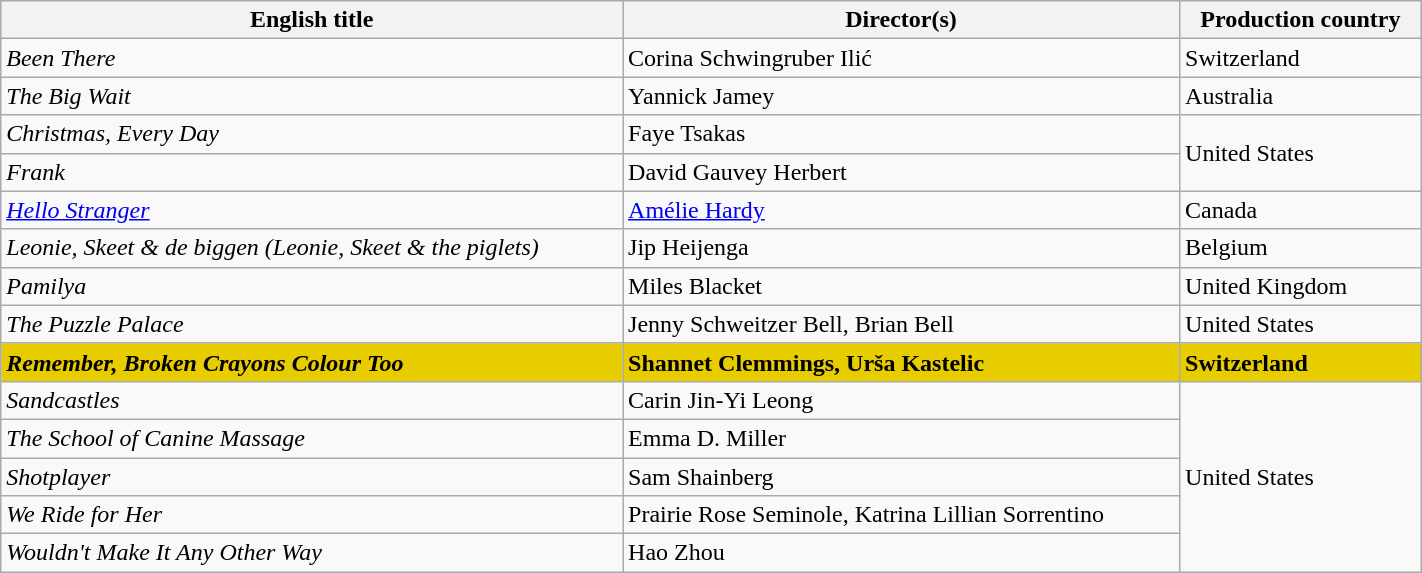<table class="wikitable plainrowheaders" style="width:75%; margin-bottom:4px">
<tr>
<th scope="col">English title</th>
<th scope="col">Director(s)</th>
<th scope="col">Production country</th>
</tr>
<tr>
<td scope="row"><em>Been There</em></td>
<td>Corina Schwingruber Ilić</td>
<td>Switzerland</td>
</tr>
<tr>
<td scope="row"><em>The Big Wait</em></td>
<td>Yannick Jamey</td>
<td>Australia</td>
</tr>
<tr>
<td scope="row"><em>Christmas, Every Day</em></td>
<td>Faye Tsakas</td>
<td rowspan="2">United States</td>
</tr>
<tr>
<td scope="row"><em>Frank</em></td>
<td>David Gauvey Herbert</td>
</tr>
<tr>
<td scope="row"><em><a href='#'>Hello Stranger</a></em></td>
<td><a href='#'>Amélie Hardy</a></td>
<td>Canada</td>
</tr>
<tr>
<td scope="row"><em>Leonie, Skeet & de biggen (Leonie, Skeet & the piglets)</em></td>
<td>Jip Heijenga</td>
<td>Belgium</td>
</tr>
<tr>
<td scope="row"><em>Pamilya</em></td>
<td>Miles Blacket</td>
<td>United Kingdom</td>
</tr>
<tr>
<td scope="row"><em>The Puzzle Palace</em></td>
<td>Jenny Schweitzer Bell, Brian Bell</td>
<td>United States</td>
</tr>
<tr style="background:#E7CD00;">
<td scope="row"><strong><em>Remember, Broken Crayons Colour Too</em></strong></td>
<td><strong>Shannet Clemmings, Urša Kastelic</strong></td>
<td><strong>Switzerland</strong></td>
</tr>
<tr>
<td scope="row"><em>Sandcastles</em></td>
<td>Carin Jin-Yi Leong</td>
<td rowspan="5">United States</td>
</tr>
<tr>
<td scope="row"><em>The School of Canine Massage</em></td>
<td>Emma D. Miller</td>
</tr>
<tr>
<td scope="row"><em>Shotplayer</em></td>
<td>Sam Shainberg</td>
</tr>
<tr>
<td scope="row"><em>We Ride for Her</em></td>
<td>Prairie Rose Seminole, Katrina Lillian Sorrentino</td>
</tr>
<tr>
<td scope="row"><em>Wouldn't Make It Any Other Way</em></td>
<td>Hao Zhou</td>
</tr>
</table>
